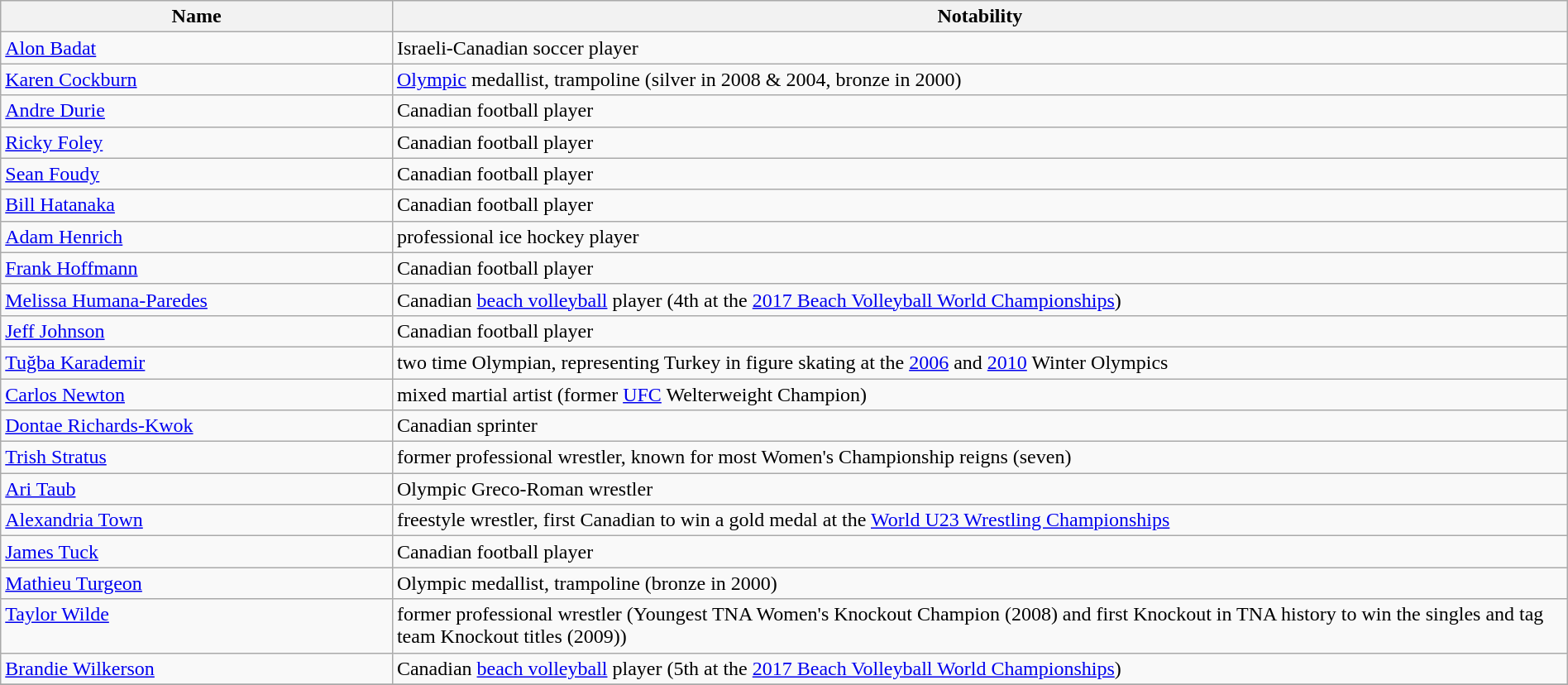<table class="wikitable sortable" style="width: 100%;">
<tr>
<th width = "25%">Name</th>
<th class="unsortable">Notability</th>
</tr>
<tr valign="top">
<td><a href='#'>Alon Badat</a></td>
<td>Israeli-Canadian soccer player</td>
</tr>
<tr valign="top">
<td><a href='#'>Karen Cockburn</a></td>
<td><a href='#'>Olympic</a> medallist, trampoline (silver in 2008 & 2004, bronze in 2000)</td>
</tr>
<tr valign="top">
<td><a href='#'>Andre Durie</a></td>
<td>Canadian football player</td>
</tr>
<tr valign="top">
<td><a href='#'>Ricky Foley</a></td>
<td>Canadian football player</td>
</tr>
<tr valign="top">
<td><a href='#'>Sean Foudy</a></td>
<td>Canadian football player</td>
</tr>
<tr valign="top">
<td><a href='#'>Bill Hatanaka</a></td>
<td>Canadian football player</td>
</tr>
<tr valign="top">
<td><a href='#'>Adam Henrich</a></td>
<td>professional ice hockey player</td>
</tr>
<tr valign="top">
<td><a href='#'>Frank Hoffmann</a></td>
<td>Canadian football player</td>
</tr>
<tr valign="top">
<td><a href='#'>Melissa Humana-Paredes</a></td>
<td>Canadian <a href='#'>beach volleyball</a> player (4th at the <a href='#'>2017 Beach Volleyball World Championships</a>)</td>
</tr>
<tr valign="top">
<td><a href='#'>Jeff Johnson</a></td>
<td>Canadian football player</td>
</tr>
<tr valign="top">
<td><a href='#'>Tuğba Karademir</a></td>
<td>two time Olympian, representing Turkey in figure skating at the <a href='#'>2006</a> and <a href='#'>2010</a> Winter Olympics</td>
</tr>
<tr valign="top">
<td><a href='#'>Carlos Newton</a></td>
<td>mixed martial artist (former <a href='#'>UFC</a> Welterweight Champion)</td>
</tr>
<tr valign="top">
<td><a href='#'>Dontae Richards-Kwok</a></td>
<td>Canadian sprinter</td>
</tr>
<tr valign="top">
<td><a href='#'>Trish Stratus</a></td>
<td>former professional wrestler, known for most Women's Championship reigns (seven)</td>
</tr>
<tr valign="top">
<td><a href='#'>Ari Taub</a></td>
<td>Olympic Greco-Roman wrestler</td>
</tr>
<tr valign="top">
<td><a href='#'>Alexandria Town</a></td>
<td>freestyle wrestler, first Canadian to win a gold medal at the <a href='#'>World U23 Wrestling Championships</a></td>
</tr>
<tr valign="top">
<td><a href='#'>James Tuck</a></td>
<td>Canadian football player</td>
</tr>
<tr valign="top">
<td><a href='#'>Mathieu Turgeon</a></td>
<td>Olympic medallist, trampoline (bronze in 2000)</td>
</tr>
<tr valign="top">
<td><a href='#'>Taylor Wilde</a></td>
<td>former professional wrestler (Youngest TNA Women's Knockout Champion (2008) and first Knockout in TNA history to win the singles and tag team Knockout titles (2009))</td>
</tr>
<tr valign="top">
<td><a href='#'>Brandie Wilkerson</a></td>
<td>Canadian <a href='#'>beach volleyball</a> player (5th at the <a href='#'>2017 Beach Volleyball World Championships</a>)</td>
</tr>
<tr valign="top">
</tr>
</table>
